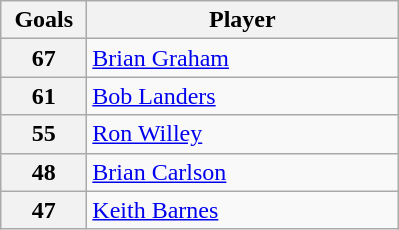<table class="wikitable" style="text-align:left;">
<tr>
<th width=50>Goals</th>
<th width=200>Player</th>
</tr>
<tr>
<th>67</th>
<td> <a href='#'>Brian Graham</a></td>
</tr>
<tr>
<th>61</th>
<td> <a href='#'>Bob Landers</a></td>
</tr>
<tr>
<th>55</th>
<td> <a href='#'>Ron Willey</a></td>
</tr>
<tr>
<th>48</th>
<td> <a href='#'>Brian Carlson</a></td>
</tr>
<tr>
<th>47</th>
<td> <a href='#'>Keith Barnes</a></td>
</tr>
</table>
